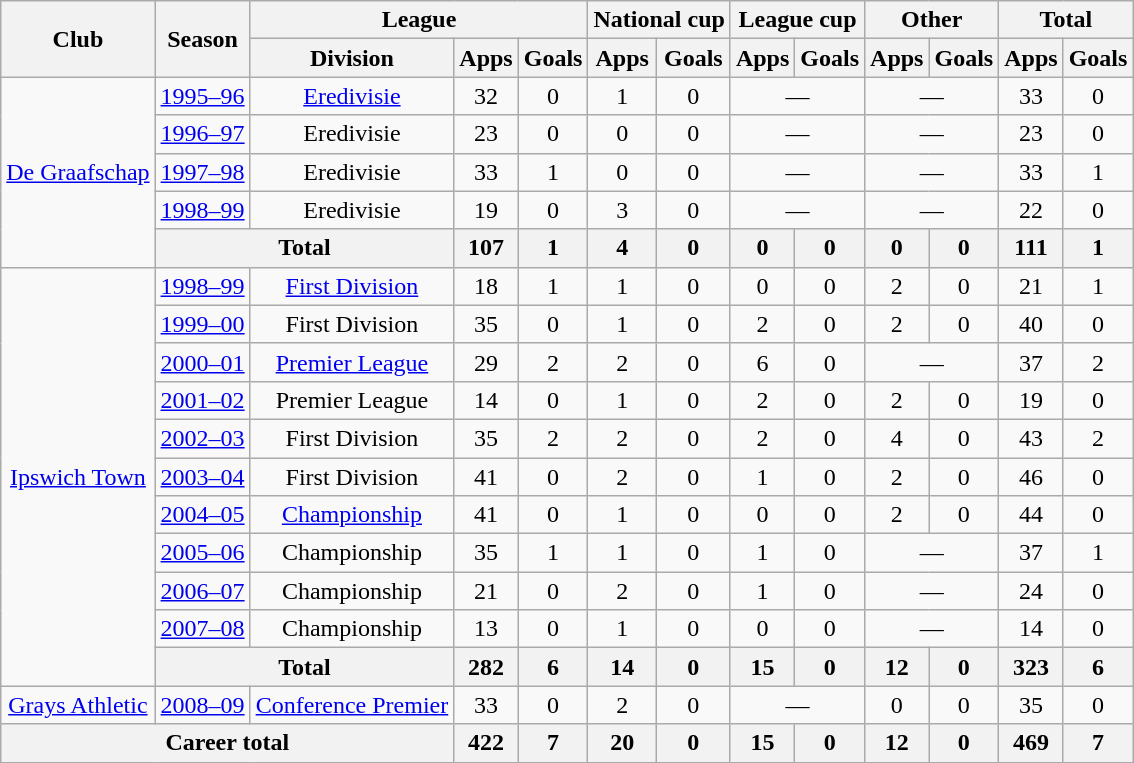<table class=wikitable style="text-align:center;">
<tr>
<th rowspan="2">Club</th>
<th rowspan="2">Season</th>
<th colspan="3">League</th>
<th colspan="2">National cup</th>
<th colspan="2">League cup</th>
<th colspan="2">Other</th>
<th colspan="2">Total</th>
</tr>
<tr>
<th>Division</th>
<th>Apps</th>
<th>Goals</th>
<th>Apps</th>
<th>Goals</th>
<th>Apps</th>
<th>Goals</th>
<th>Apps</th>
<th>Goals</th>
<th>Apps</th>
<th>Goals</th>
</tr>
<tr>
<td rowspan="5"><a href='#'>De Graafschap</a></td>
<td><a href='#'>1995–96</a></td>
<td><a href='#'>Eredivisie</a></td>
<td>32</td>
<td>0</td>
<td>1</td>
<td>0</td>
<td colspan="2">—</td>
<td colspan="2">—</td>
<td>33</td>
<td>0</td>
</tr>
<tr>
<td><a href='#'>1996–97</a></td>
<td>Eredivisie</td>
<td>23</td>
<td>0</td>
<td>0</td>
<td>0</td>
<td colspan="2">—</td>
<td colspan="2">—</td>
<td>23</td>
<td>0</td>
</tr>
<tr>
<td><a href='#'>1997–98</a></td>
<td>Eredivisie</td>
<td>33</td>
<td>1</td>
<td>0</td>
<td>0</td>
<td colspan="2">—</td>
<td colspan="2">—</td>
<td>33</td>
<td>1</td>
</tr>
<tr>
<td><a href='#'>1998–99</a></td>
<td>Eredivisie</td>
<td>19</td>
<td>0</td>
<td>3</td>
<td>0</td>
<td colspan="2">—</td>
<td colspan="2">—</td>
<td>22</td>
<td>0</td>
</tr>
<tr>
<th colspan="2">Total</th>
<th>107</th>
<th>1</th>
<th>4</th>
<th>0</th>
<th>0</th>
<th>0</th>
<th>0</th>
<th>0</th>
<th>111</th>
<th>1</th>
</tr>
<tr>
<td rowspan="11"><a href='#'>Ipswich Town</a></td>
<td><a href='#'>1998–99</a></td>
<td><a href='#'>First Division</a></td>
<td>18</td>
<td>1</td>
<td>1</td>
<td>0</td>
<td>0</td>
<td>0</td>
<td>2</td>
<td>0</td>
<td>21</td>
<td>1</td>
</tr>
<tr>
<td><a href='#'>1999–00</a></td>
<td>First Division</td>
<td>35</td>
<td>0</td>
<td>1</td>
<td>0</td>
<td>2</td>
<td>0</td>
<td>2</td>
<td>0</td>
<td>40</td>
<td>0</td>
</tr>
<tr>
<td><a href='#'>2000–01</a></td>
<td><a href='#'>Premier League</a></td>
<td>29</td>
<td>2</td>
<td>2</td>
<td>0</td>
<td>6</td>
<td>0</td>
<td colspan="2">—</td>
<td>37</td>
<td>2</td>
</tr>
<tr>
<td><a href='#'>2001–02</a></td>
<td>Premier League</td>
<td>14</td>
<td>0</td>
<td>1</td>
<td>0</td>
<td>2</td>
<td>0</td>
<td>2</td>
<td>0</td>
<td>19</td>
<td>0</td>
</tr>
<tr>
<td><a href='#'>2002–03</a></td>
<td>First Division</td>
<td>35</td>
<td>2</td>
<td>2</td>
<td>0</td>
<td>2</td>
<td>0</td>
<td>4</td>
<td>0</td>
<td>43</td>
<td>2</td>
</tr>
<tr>
<td><a href='#'>2003–04</a></td>
<td>First Division</td>
<td>41</td>
<td>0</td>
<td>2</td>
<td>0</td>
<td>1</td>
<td>0</td>
<td>2</td>
<td>0</td>
<td>46</td>
<td>0</td>
</tr>
<tr>
<td><a href='#'>2004–05</a></td>
<td><a href='#'>Championship</a></td>
<td>41</td>
<td>0</td>
<td>1</td>
<td>0</td>
<td>0</td>
<td>0</td>
<td>2</td>
<td>0</td>
<td>44</td>
<td>0</td>
</tr>
<tr>
<td><a href='#'>2005–06</a></td>
<td>Championship</td>
<td>35</td>
<td>1</td>
<td>1</td>
<td>0</td>
<td>1</td>
<td>0</td>
<td colspan="2">—</td>
<td>37</td>
<td>1</td>
</tr>
<tr>
<td><a href='#'>2006–07</a></td>
<td>Championship</td>
<td>21</td>
<td>0</td>
<td>2</td>
<td>0</td>
<td>1</td>
<td>0</td>
<td colspan="2">—</td>
<td>24</td>
<td>0</td>
</tr>
<tr>
<td><a href='#'>2007–08</a></td>
<td>Championship</td>
<td>13</td>
<td>0</td>
<td>1</td>
<td>0</td>
<td>0</td>
<td>0</td>
<td colspan="2">—</td>
<td>14</td>
<td>0</td>
</tr>
<tr>
<th colspan="2">Total</th>
<th>282</th>
<th>6</th>
<th>14</th>
<th>0</th>
<th>15</th>
<th>0</th>
<th>12</th>
<th>0</th>
<th>323</th>
<th>6</th>
</tr>
<tr>
<td><a href='#'>Grays Athletic</a></td>
<td><a href='#'>2008–09</a></td>
<td><a href='#'>Conference Premier</a></td>
<td>33</td>
<td>0</td>
<td>2</td>
<td>0</td>
<td colspan="2">—</td>
<td>0</td>
<td>0</td>
<td>35</td>
<td>0</td>
</tr>
<tr>
<th colspan="3">Career total</th>
<th>422</th>
<th>7</th>
<th>20</th>
<th>0</th>
<th>15</th>
<th>0</th>
<th>12</th>
<th>0</th>
<th>469</th>
<th>7</th>
</tr>
</table>
